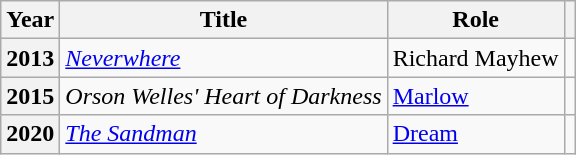<table class="wikitable plainrowheaders" style="margin-right: 0;">
<tr>
<th scope="col">Year</th>
<th scope="col">Title</th>
<th scope="col">Role</th>
<th scope="col"></th>
</tr>
<tr>
<th scope="row">2013</th>
<td><em><a href='#'>Neverwhere</a></em></td>
<td>Richard Mayhew</td>
<td style="text-align: center;"></td>
</tr>
<tr>
<th scope="row">2015</th>
<td><em>Orson Welles' Heart of Darkness</em></td>
<td><a href='#'>Marlow</a></td>
<td style="text-align: center;"></td>
</tr>
<tr>
<th scope="row">2020</th>
<td><em><a href='#'>The Sandman</a></em></td>
<td><a href='#'>Dream</a></td>
<td style="text-align: center;"></td>
</tr>
</table>
